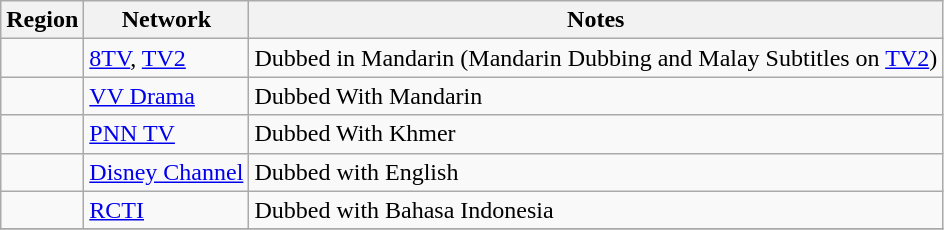<table class="wikitable">
<tr>
<th>Region</th>
<th>Network</th>
<th>Notes</th>
</tr>
<tr>
<td></td>
<td><a href='#'>8TV</a>, <a href='#'>TV2</a></td>
<td>Dubbed in Mandarin (Mandarin Dubbing and Malay Subtitles on <a href='#'>TV2</a>)</td>
</tr>
<tr>
<td></td>
<td><a href='#'>VV Drama</a></td>
<td>Dubbed With Mandarin</td>
</tr>
<tr>
<td></td>
<td><a href='#'>PNN TV</a></td>
<td>Dubbed With Khmer</td>
</tr>
<tr>
<td></td>
<td><a href='#'>Disney Channel</a></td>
<td>Dubbed with English</td>
</tr>
<tr>
<td></td>
<td><a href='#'>RCTI</a></td>
<td>Dubbed with Bahasa Indonesia</td>
</tr>
<tr>
</tr>
</table>
